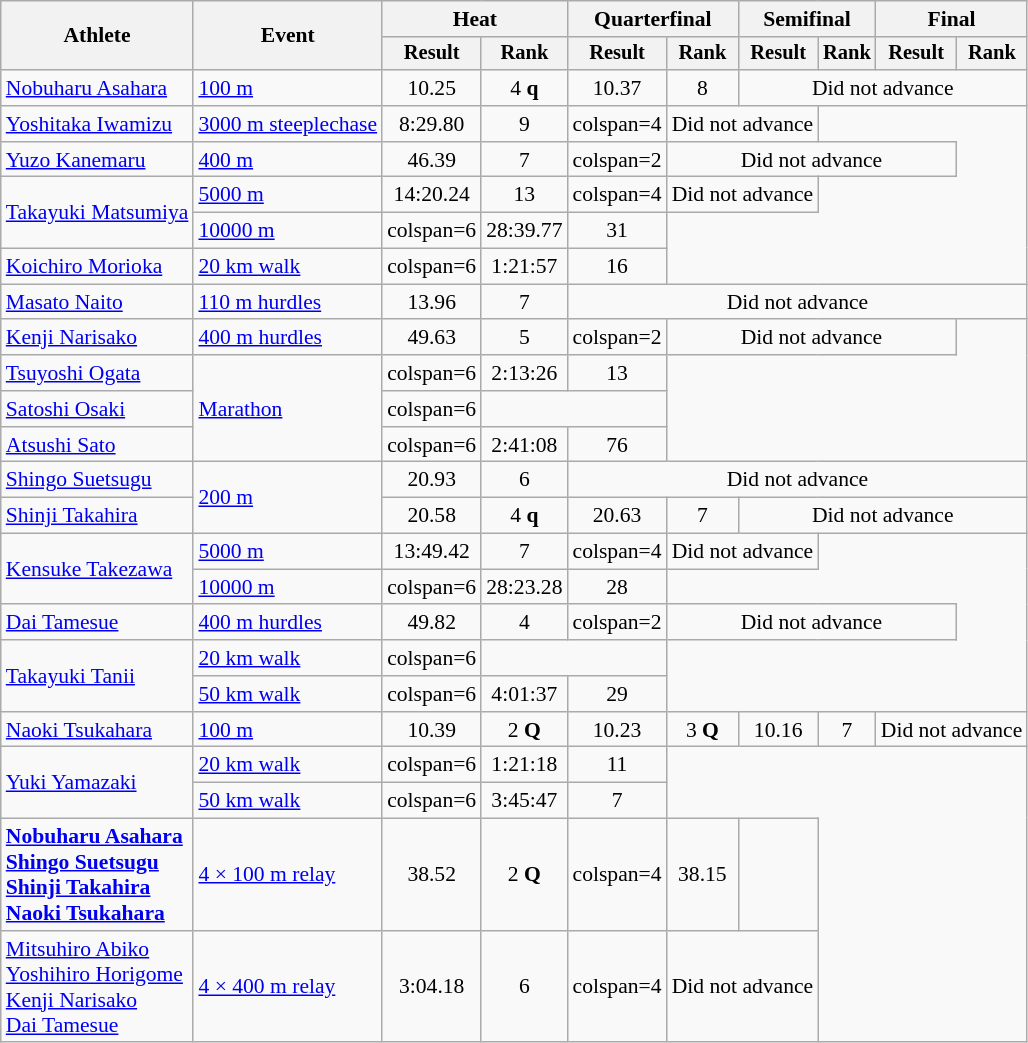<table class=wikitable style="font-size:90%">
<tr>
<th rowspan="2">Athlete</th>
<th rowspan="2">Event</th>
<th colspan="2">Heat</th>
<th colspan="2">Quarterfinal</th>
<th colspan="2">Semifinal</th>
<th colspan="2">Final</th>
</tr>
<tr style="font-size:95%">
<th>Result</th>
<th>Rank</th>
<th>Result</th>
<th>Rank</th>
<th>Result</th>
<th>Rank</th>
<th>Result</th>
<th>Rank</th>
</tr>
<tr align=center>
<td align=left><a href='#'>Nobuharu Asahara</a></td>
<td align=left><a href='#'>100 m</a></td>
<td>10.25</td>
<td>4 <strong>q</strong></td>
<td>10.37</td>
<td>8</td>
<td colspan=4>Did not advance</td>
</tr>
<tr align=center>
<td align=left><a href='#'>Yoshitaka Iwamizu</a></td>
<td align=left><a href='#'>3000 m steeplechase</a></td>
<td>8:29.80</td>
<td>9</td>
<td>colspan=4 </td>
<td colspan=2>Did not advance</td>
</tr>
<tr align=center>
<td align=left><a href='#'>Yuzo Kanemaru</a></td>
<td align=left><a href='#'>400 m</a></td>
<td>46.39</td>
<td>7</td>
<td>colspan=2 </td>
<td colspan=4>Did not advance</td>
</tr>
<tr align=center>
<td align=left rowspan=2><a href='#'>Takayuki Matsumiya</a></td>
<td align=left><a href='#'>5000 m</a></td>
<td>14:20.24</td>
<td>13</td>
<td>colspan=4 </td>
<td colspan=2>Did not advance</td>
</tr>
<tr align=center>
<td align=left><a href='#'>10000 m</a></td>
<td>colspan=6 </td>
<td>28:39.77</td>
<td>31</td>
</tr>
<tr align=center>
<td align=left><a href='#'>Koichiro Morioka</a></td>
<td align=left><a href='#'>20 km walk</a></td>
<td>colspan=6 </td>
<td>1:21:57</td>
<td>16</td>
</tr>
<tr align=center>
<td align=left><a href='#'>Masato Naito</a></td>
<td align=left><a href='#'>110 m hurdles</a></td>
<td>13.96</td>
<td>7</td>
<td colspan=6>Did not advance</td>
</tr>
<tr align=center>
<td align=left><a href='#'>Kenji Narisako</a></td>
<td align=left><a href='#'>400 m hurdles</a></td>
<td>49.63</td>
<td>5</td>
<td>colspan=2 </td>
<td colspan=4>Did not advance</td>
</tr>
<tr align=center>
<td align=left><a href='#'>Tsuyoshi Ogata</a></td>
<td align=left rowspan=3><a href='#'>Marathon</a></td>
<td>colspan=6 </td>
<td>2:13:26</td>
<td>13</td>
</tr>
<tr align=center>
<td align=left><a href='#'>Satoshi Osaki</a></td>
<td>colspan=6 </td>
<td colspan=2></td>
</tr>
<tr align=center>
<td align=left><a href='#'>Atsushi Sato</a></td>
<td>colspan=6 </td>
<td>2:41:08</td>
<td>76</td>
</tr>
<tr align=center>
<td align=left><a href='#'>Shingo Suetsugu</a></td>
<td align=left rowspan=2><a href='#'>200 m</a></td>
<td>20.93</td>
<td>6</td>
<td colspan=6>Did not advance</td>
</tr>
<tr align=center>
<td align=left><a href='#'>Shinji Takahira</a></td>
<td>20.58</td>
<td>4 <strong>q</strong></td>
<td>20.63</td>
<td>7</td>
<td colspan=4>Did not advance</td>
</tr>
<tr align=center>
<td align=left rowspan=2><a href='#'>Kensuke Takezawa</a></td>
<td align=left><a href='#'>5000 m</a></td>
<td>13:49.42</td>
<td>7</td>
<td>colspan=4 </td>
<td colspan=2>Did not advance</td>
</tr>
<tr align=center>
<td align=left><a href='#'>10000 m</a></td>
<td>colspan=6 </td>
<td>28:23.28</td>
<td>28</td>
</tr>
<tr align=center>
<td align=left><a href='#'>Dai Tamesue</a></td>
<td align=left><a href='#'>400 m hurdles</a></td>
<td>49.82</td>
<td>4</td>
<td>colspan=2 </td>
<td colspan=4>Did not advance</td>
</tr>
<tr align=center>
<td align=left rowspan=2><a href='#'>Takayuki Tanii</a></td>
<td align=left><a href='#'>20 km walk</a></td>
<td>colspan=6 </td>
<td colspan=2></td>
</tr>
<tr align=center>
<td align=left><a href='#'>50 km walk</a></td>
<td>colspan=6 </td>
<td>4:01:37</td>
<td>29</td>
</tr>
<tr align=center>
<td align=left><a href='#'>Naoki Tsukahara</a></td>
<td align=left><a href='#'>100 m</a></td>
<td>10.39</td>
<td>2 <strong>Q</strong></td>
<td>10.23</td>
<td>3 <strong>Q</strong></td>
<td>10.16</td>
<td>7</td>
<td colspan=2>Did not advance</td>
</tr>
<tr align=center>
<td align=left rowspan=2><a href='#'>Yuki Yamazaki</a></td>
<td align=left><a href='#'>20 km walk</a></td>
<td>colspan=6 </td>
<td>1:21:18</td>
<td>11</td>
</tr>
<tr align=center>
<td align=left><a href='#'>50 km walk</a></td>
<td>colspan=6 </td>
<td>3:45:47</td>
<td>7</td>
</tr>
<tr align=center>
<td align=left><strong><a href='#'>Nobuharu Asahara</a><br><a href='#'>Shingo Suetsugu</a><br><a href='#'>Shinji Takahira</a><br><a href='#'>Naoki Tsukahara</a></strong></td>
<td align=left><a href='#'>4 × 100 m relay</a></td>
<td>38.52</td>
<td>2 <strong>Q</strong></td>
<td>colspan=4 </td>
<td>38.15</td>
<td></td>
</tr>
<tr align=center>
<td align=left><a href='#'>Mitsuhiro Abiko</a><br><a href='#'>Yoshihiro Horigome</a><br><a href='#'>Kenji Narisako</a><br><a href='#'>Dai Tamesue</a></td>
<td align=left><a href='#'>4 × 400 m relay</a></td>
<td>3:04.18</td>
<td>6</td>
<td>colspan=4 </td>
<td colspan=2>Did not advance</td>
</tr>
</table>
